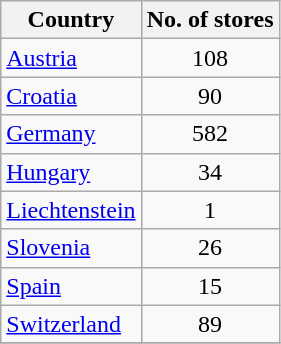<table class="wikitable">
<tr>
<th>Country</th>
<th>No. of stores</th>
</tr>
<tr>
<td><a href='#'>Austria</a></td>
<td align=center>108</td>
</tr>
<tr>
<td><a href='#'>Croatia</a></td>
<td align=center>90</td>
</tr>
<tr>
<td><a href='#'>Germany</a></td>
<td align=center>582</td>
</tr>
<tr>
<td><a href='#'>Hungary</a></td>
<td align=center>34</td>
</tr>
<tr>
<td><a href='#'>Liechtenstein</a></td>
<td align=center>1</td>
</tr>
<tr>
<td><a href='#'>Slovenia</a></td>
<td align=center>26</td>
</tr>
<tr>
<td><a href='#'>Spain</a></td>
<td align=center>15</td>
</tr>
<tr>
<td><a href='#'>Switzerland</a></td>
<td align=center>89</td>
</tr>
<tr>
</tr>
</table>
